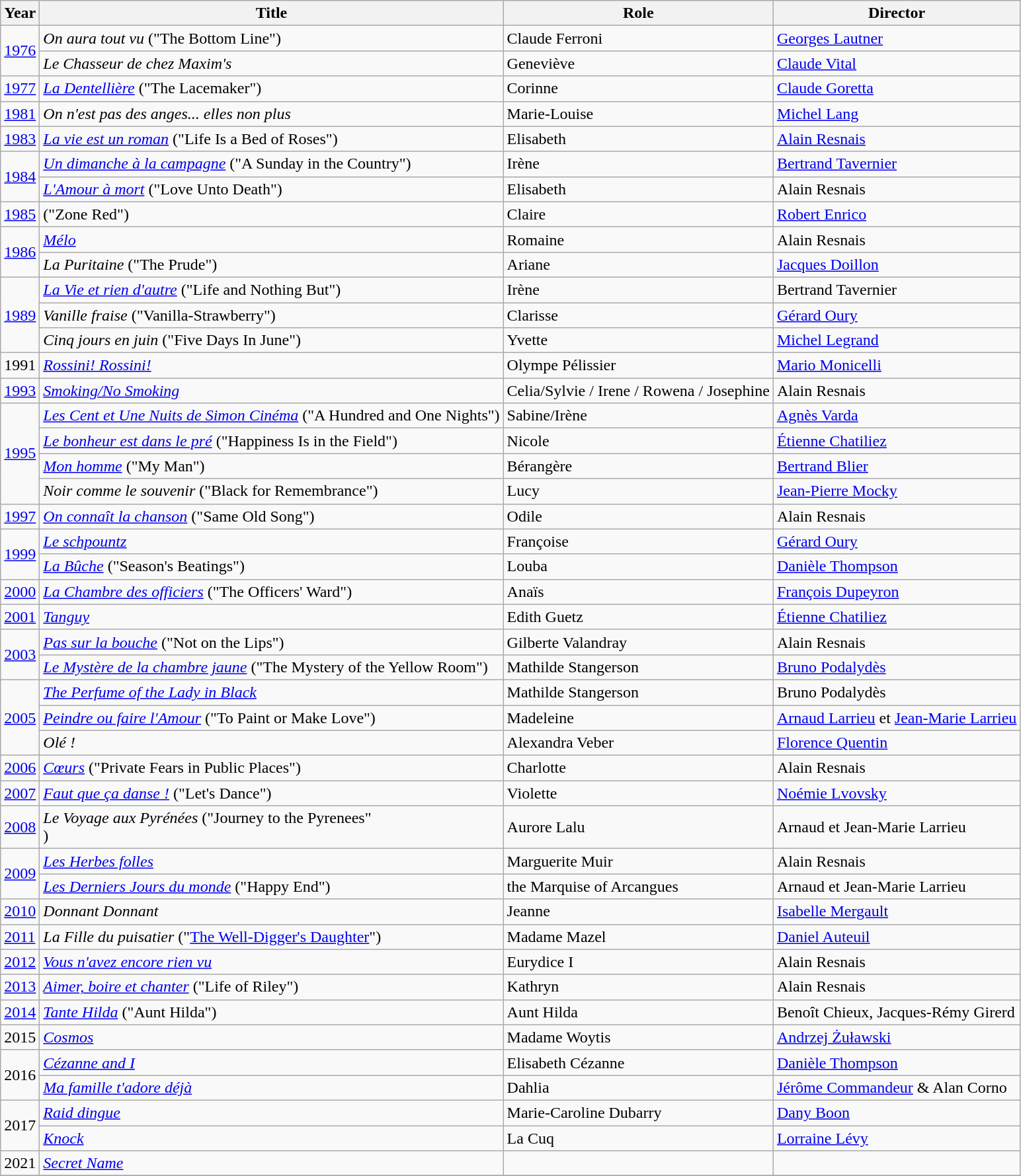<table class="wikitable sortable">
<tr>
<th>Year</th>
<th>Title</th>
<th>Role</th>
<th>Director</th>
</tr>
<tr>
<td rowspan=2><a href='#'>1976</a></td>
<td><em>On aura tout vu</em> ("The Bottom Line")</td>
<td>Claude Ferroni</td>
<td><a href='#'>Georges Lautner</a></td>
</tr>
<tr>
<td><em>Le Chasseur de chez Maxim's</em></td>
<td>Geneviève</td>
<td><a href='#'>Claude Vital</a></td>
</tr>
<tr>
<td><a href='#'>1977</a></td>
<td><em><a href='#'>La Dentellière</a></em> ("The Lacemaker")</td>
<td>Corinne</td>
<td><a href='#'>Claude Goretta</a></td>
</tr>
<tr>
<td><a href='#'>1981</a></td>
<td><em>On n'est pas des anges... elles non plus</em></td>
<td>Marie-Louise</td>
<td><a href='#'>Michel Lang</a></td>
</tr>
<tr>
<td><a href='#'>1983</a></td>
<td><em><a href='#'>La vie est un roman</a></em> ("Life Is a Bed of Roses")</td>
<td>Elisabeth</td>
<td><a href='#'>Alain Resnais</a></td>
</tr>
<tr>
<td rowspan=2><a href='#'>1984</a></td>
<td><em><a href='#'>Un dimanche à la campagne</a></em> ("A Sunday in the Country")</td>
<td>Irène</td>
<td><a href='#'>Bertrand Tavernier</a></td>
</tr>
<tr>
<td><em><a href='#'>L'Amour à mort</a></em> ("Love Unto Death")</td>
<td>Elisabeth</td>
<td>Alain Resnais</td>
</tr>
<tr>
<td><a href='#'>1985</a></td>
<td><em></em> ("Zone Red")</td>
<td>Claire</td>
<td><a href='#'>Robert Enrico</a></td>
</tr>
<tr>
<td rowspan=2><a href='#'>1986</a></td>
<td><em><a href='#'>Mélo</a></em></td>
<td>Romaine</td>
<td>Alain Resnais</td>
</tr>
<tr>
<td><em>La Puritaine</em> ("The Prude")</td>
<td>Ariane</td>
<td><a href='#'>Jacques Doillon</a></td>
</tr>
<tr>
<td rowspan=3><a href='#'>1989</a></td>
<td><em><a href='#'>La Vie et rien d'autre</a></em> ("Life and Nothing But")</td>
<td>Irène</td>
<td>Bertrand Tavernier</td>
</tr>
<tr>
<td><em>Vanille fraise</em> ("Vanilla-Strawberry")</td>
<td>Clarisse</td>
<td><a href='#'>Gérard Oury</a></td>
</tr>
<tr>
<td><em>Cinq jours en juin</em> ("Five Days In June")</td>
<td>Yvette</td>
<td><a href='#'>Michel Legrand</a></td>
</tr>
<tr>
<td>1991</td>
<td><em><a href='#'>Rossini! Rossini!</a></em></td>
<td>Olympe Pélissier</td>
<td><a href='#'>Mario Monicelli</a></td>
</tr>
<tr>
<td><a href='#'>1993</a></td>
<td><em><a href='#'>Smoking/No Smoking</a></em></td>
<td>Celia/Sylvie / Irene / Rowena / Josephine</td>
<td>Alain Resnais</td>
</tr>
<tr>
<td rowspan=4><a href='#'>1995</a></td>
<td><em><a href='#'>Les Cent et Une Nuits de Simon Cinéma</a></em> ("A Hundred and One Nights")</td>
<td>Sabine/Irène</td>
<td><a href='#'>Agnès Varda</a></td>
</tr>
<tr>
<td><em><a href='#'>Le bonheur est dans le pré</a></em> ("Happiness Is in the Field")</td>
<td>Nicole</td>
<td><a href='#'>Étienne Chatiliez</a></td>
</tr>
<tr>
<td><em><a href='#'>Mon homme</a></em> ("My Man")</td>
<td>Bérangère</td>
<td><a href='#'>Bertrand Blier</a></td>
</tr>
<tr>
<td><em>Noir comme le souvenir</em>  ("Black for Remembrance")</td>
<td>Lucy</td>
<td><a href='#'>Jean-Pierre Mocky</a></td>
</tr>
<tr>
<td><a href='#'>1997</a></td>
<td><em><a href='#'>On connaît la chanson</a></em> ("Same Old Song")</td>
<td>Odile</td>
<td>Alain Resnais</td>
</tr>
<tr>
<td rowspan=2><a href='#'>1999</a></td>
<td><em><a href='#'>Le schpountz</a></em></td>
<td>Françoise</td>
<td><a href='#'>Gérard Oury</a></td>
</tr>
<tr>
<td><em><a href='#'>La Bûche</a></em> ("Season's Beatings")</td>
<td>Louba</td>
<td><a href='#'>Danièle Thompson</a></td>
</tr>
<tr>
<td><a href='#'>2000</a></td>
<td><em><a href='#'>La Chambre des officiers</a></em> ("The Officers' Ward")</td>
<td>Anaïs</td>
<td><a href='#'>François Dupeyron</a></td>
</tr>
<tr>
<td><a href='#'>2001</a></td>
<td><em><a href='#'>Tanguy</a></em></td>
<td>Edith Guetz</td>
<td><a href='#'>Étienne Chatiliez</a></td>
</tr>
<tr>
<td rowspan=2><a href='#'>2003</a></td>
<td><em><a href='#'>Pas sur la bouche</a></em> ("Not on the Lips")</td>
<td>Gilberte Valandray</td>
<td>Alain Resnais</td>
</tr>
<tr>
<td><em><a href='#'>Le Mystère de la chambre jaune</a></em> ("The Mystery of the Yellow Room")</td>
<td>Mathilde Stangerson</td>
<td><a href='#'>Bruno Podalydès</a></td>
</tr>
<tr>
<td rowspan=3><a href='#'>2005</a></td>
<td><em><a href='#'>The Perfume of the Lady in Black</a></em> </td>
<td>Mathilde Stangerson</td>
<td>Bruno Podalydès</td>
</tr>
<tr>
<td><em><a href='#'>Peindre ou faire l'Amour</a></em> ("To Paint or Make Love")</td>
<td>Madeleine</td>
<td><a href='#'>Arnaud Larrieu</a> et <a href='#'>Jean-Marie Larrieu</a></td>
</tr>
<tr>
<td><em>Olé !</em> </td>
<td>Alexandra Veber</td>
<td><a href='#'>Florence Quentin</a></td>
</tr>
<tr>
<td><a href='#'>2006</a></td>
<td><em><a href='#'>Cœurs</a></em> ("Private Fears in Public Places")</td>
<td>Charlotte</td>
<td>Alain Resnais</td>
</tr>
<tr>
<td><a href='#'>2007</a></td>
<td><em><a href='#'>Faut que ça danse !</a></em> ("Let's Dance")</td>
<td>Violette</td>
<td><a href='#'>Noémie Lvovsky</a></td>
</tr>
<tr>
<td><a href='#'>2008</a></td>
<td><em>Le Voyage aux Pyrénées</em> ("Journey to the Pyrenees"<br>)</td>
<td>Aurore Lalu</td>
<td>Arnaud et Jean-Marie Larrieu</td>
</tr>
<tr>
<td rowspan=2><a href='#'>2009</a></td>
<td><em><a href='#'>Les Herbes folles</a></em></td>
<td>Marguerite Muir</td>
<td>Alain Resnais</td>
</tr>
<tr>
<td><em><a href='#'>Les Derniers Jours du monde</a></em> ("Happy End")</td>
<td>the Marquise of Arcangues</td>
<td>Arnaud et Jean-Marie Larrieu</td>
</tr>
<tr>
<td><a href='#'>2010</a></td>
<td><em>Donnant Donnant</em></td>
<td>Jeanne</td>
<td><a href='#'>Isabelle Mergault</a></td>
</tr>
<tr>
<td><a href='#'>2011</a></td>
<td><em>La Fille du puisatier</em> ("<a href='#'>The Well-Digger's Daughter</a>")</td>
<td>Madame Mazel</td>
<td><a href='#'>Daniel Auteuil</a></td>
</tr>
<tr>
<td><a href='#'>2012</a></td>
<td><em><a href='#'>Vous n'avez encore rien vu</a></em></td>
<td>Eurydice I</td>
<td>Alain Resnais</td>
</tr>
<tr>
<td><a href='#'>2013</a></td>
<td><em><a href='#'>Aimer, boire et chanter</a></em> ("Life of Riley")</td>
<td>Kathryn</td>
<td>Alain Resnais</td>
</tr>
<tr>
<td><a href='#'>2014</a></td>
<td><em><a href='#'>Tante Hilda</a></em> ("Aunt Hilda")</td>
<td>Aunt Hilda</td>
<td>Benoît Chieux, Jacques-Rémy Girerd</td>
</tr>
<tr>
<td>2015</td>
<td><em><a href='#'>Cosmos</a></em></td>
<td>Madame Woytis</td>
<td><a href='#'>Andrzej Żuławski</a></td>
</tr>
<tr>
<td rowspan=2>2016</td>
<td><em><a href='#'>Cézanne and I</a></em></td>
<td>Elisabeth Cézanne</td>
<td><a href='#'>Danièle Thompson</a></td>
</tr>
<tr>
<td><em><a href='#'>Ma famille t'adore déjà</a></em></td>
<td>Dahlia</td>
<td><a href='#'>Jérôme Commandeur</a> & Alan Corno</td>
</tr>
<tr>
<td rowspan=2>2017</td>
<td><em><a href='#'>Raid dingue</a></em></td>
<td>Marie-Caroline Dubarry</td>
<td><a href='#'>Dany Boon</a></td>
</tr>
<tr>
<td><em><a href='#'>Knock</a></em></td>
<td>La Cuq</td>
<td><a href='#'>Lorraine Lévy</a></td>
</tr>
<tr>
<td>2021</td>
<td><em><a href='#'>Secret Name</a></em></td>
<td></td>
<td></td>
</tr>
<tr>
</tr>
</table>
